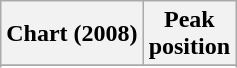<table class="wikitable sortable plainrowheaders" style="text-align:center">
<tr>
<th>Chart (2008)</th>
<th>Peak<br>position</th>
</tr>
<tr>
</tr>
<tr>
</tr>
<tr>
</tr>
</table>
